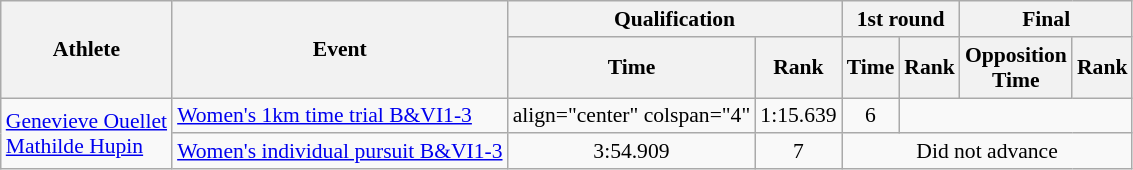<table class=wikitable style="font-size:90%">
<tr>
<th rowspan="2">Athlete</th>
<th rowspan="2">Event</th>
<th colspan="2">Qualification</th>
<th colspan="2">1st round</th>
<th colspan="2">Final</th>
</tr>
<tr>
<th>Time</th>
<th>Rank</th>
<th>Time</th>
<th>Rank</th>
<th>Opposition<br>Time</th>
<th>Rank</th>
</tr>
<tr>
<td rowspan="2"><a href='#'>Genevieve Ouellet</a><br> <a href='#'>Mathilde Hupin</a></td>
<td><a href='#'>Women's 1km time trial B&VI1-3</a></td>
<td>align="center" colspan="4" </td>
<td align="center">1:15.639</td>
<td align="center">6</td>
</tr>
<tr>
<td><a href='#'>Women's individual pursuit B&VI1-3</a></td>
<td align="center">3:54.909</td>
<td align="center">7</td>
<td align="center" colspan="4">Did not advance</td>
</tr>
</table>
